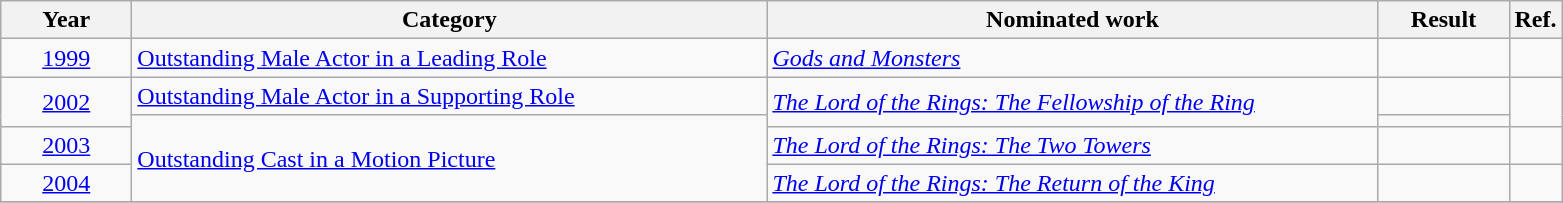<table class=wikitable>
<tr>
<th scope="col" style="width:5em;">Year</th>
<th scope="col" style="width:26em;">Category</th>
<th scope="col" style="width:25em;">Nominated work</th>
<th scope="col" style="width:5em;">Result</th>
<th>Ref.</th>
</tr>
<tr>
<td style="text-align:center;"><a href='#'>1999</a></td>
<td><a href='#'>Outstanding Male Actor in a Leading Role</a></td>
<td><em><a href='#'>Gods and Monsters</a></em></td>
<td></td>
<td style="text-align:center;"></td>
</tr>
<tr>
<td rowspan=2, style="text-align:center;"><a href='#'>2002</a></td>
<td><a href='#'>Outstanding Male Actor in a Supporting Role</a></td>
<td rowspan=2><em><a href='#'>The Lord of the Rings: The Fellowship of the Ring</a></em></td>
<td></td>
<td rowspan=2, style="text-align:center;"></td>
</tr>
<tr>
<td rowspan=3><a href='#'>Outstanding Cast in a Motion Picture</a></td>
<td></td>
</tr>
<tr>
<td style="text-align:center;"><a href='#'>2003</a></td>
<td><em><a href='#'>The Lord of the Rings: The Two Towers</a></em></td>
<td></td>
<td style="text-align:center;"></td>
</tr>
<tr>
<td style="text-align:center;"><a href='#'>2004</a></td>
<td><em><a href='#'>The Lord of the Rings: The Return of the King</a></em></td>
<td></td>
<td style="text-align:center;"></td>
</tr>
<tr>
</tr>
</table>
